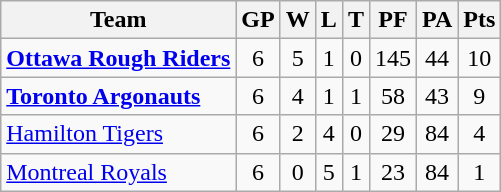<table class="wikitable">
<tr>
<th>Team</th>
<th>GP</th>
<th>W</th>
<th>L</th>
<th>T</th>
<th>PF</th>
<th>PA</th>
<th>Pts</th>
</tr>
<tr align="center">
<td align="left"><strong><a href='#'>Ottawa Rough Riders</a></strong></td>
<td>6</td>
<td>5</td>
<td>1</td>
<td>0</td>
<td>145</td>
<td>44</td>
<td>10</td>
</tr>
<tr align="center">
<td align="left"><strong><a href='#'>Toronto Argonauts</a></strong></td>
<td>6</td>
<td>4</td>
<td>1</td>
<td>1</td>
<td>58</td>
<td>43</td>
<td>9</td>
</tr>
<tr align="center">
<td align="left"><a href='#'>Hamilton Tigers</a></td>
<td>6</td>
<td>2</td>
<td>4</td>
<td>0</td>
<td>29</td>
<td>84</td>
<td>4</td>
</tr>
<tr align="center">
<td align="left"><a href='#'>Montreal Royals</a></td>
<td>6</td>
<td>0</td>
<td>5</td>
<td>1</td>
<td>23</td>
<td>84</td>
<td>1</td>
</tr>
</table>
